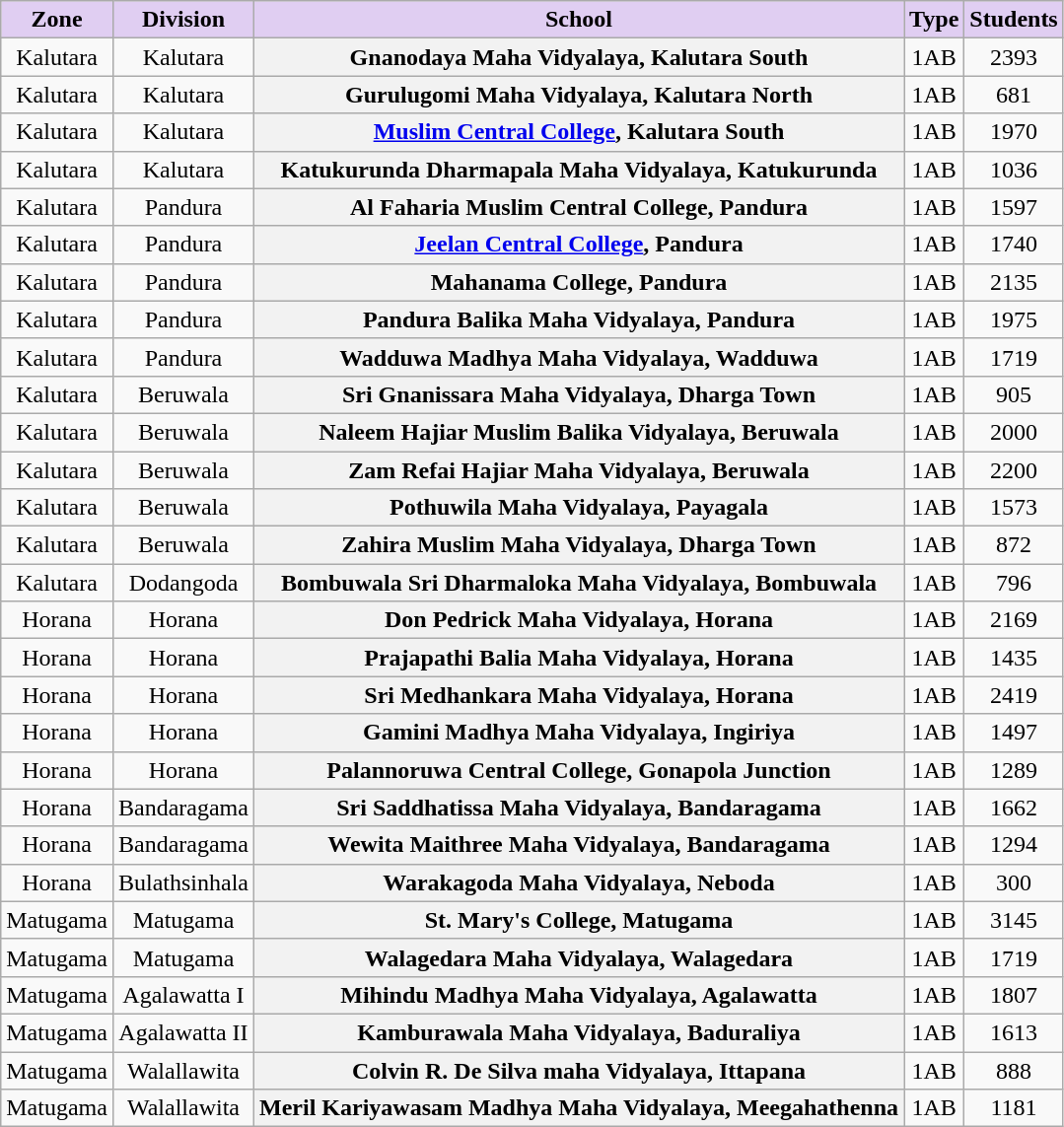<table class="wikitable sortable" style="text-align:center; font-size:100%">
<tr valign="bottom">
<th style="background-color:#E0CEF2;">Zone</th>
<th style="background-color:#E0CEF2;">Division</th>
<th style="background-color:#E0CEF2;">School</th>
<th style="background-color:#E0CEF2;">Type</th>
<th style="background-color:#E0CEF2;">Students</th>
</tr>
<tr>
<td>Kalutara</td>
<td>Kalutara</td>
<th>Gnanodaya Maha Vidyalaya, Kalutara South</th>
<td>1AB</td>
<td>2393</td>
</tr>
<tr>
<td>Kalutara</td>
<td>Kalutara</td>
<th>Gurulugomi Maha Vidyalaya, Kalutara North</th>
<td>1AB</td>
<td>681</td>
</tr>
<tr>
<td>Kalutara</td>
<td>Kalutara</td>
<th><a href='#'>Muslim Central College</a>, Kalutara South</th>
<td>1AB</td>
<td>1970</td>
</tr>
<tr>
<td>Kalutara</td>
<td>Kalutara</td>
<th>Katukurunda Dharmapala Maha Vidyalaya, Katukurunda</th>
<td>1AB</td>
<td>1036</td>
</tr>
<tr>
<td>Kalutara</td>
<td>Pandura</td>
<th>Al Faharia Muslim Central College, Pandura</th>
<td>1AB</td>
<td>1597</td>
</tr>
<tr>
<td>Kalutara</td>
<td>Pandura</td>
<th><a href='#'>Jeelan Central College</a>, Pandura</th>
<td>1AB</td>
<td>1740</td>
</tr>
<tr>
<td>Kalutara</td>
<td>Pandura</td>
<th>Mahanama College, Pandura</th>
<td>1AB</td>
<td>2135</td>
</tr>
<tr>
<td>Kalutara</td>
<td>Pandura</td>
<th>Pandura Balika Maha Vidyalaya, Pandura</th>
<td>1AB</td>
<td>1975</td>
</tr>
<tr>
<td>Kalutara</td>
<td>Pandura</td>
<th>Wadduwa Madhya Maha Vidyalaya, Wadduwa</th>
<td>1AB</td>
<td>1719</td>
</tr>
<tr>
<td>Kalutara</td>
<td>Beruwala</td>
<th>Sri Gnanissara Maha Vidyalaya, Dharga Town</th>
<td>1AB</td>
<td>905</td>
</tr>
<tr>
<td>Kalutara</td>
<td>Beruwala</td>
<th>Naleem Hajiar Muslim Balika Vidyalaya, Beruwala</th>
<td>1AB</td>
<td>2000</td>
</tr>
<tr>
<td>Kalutara</td>
<td>Beruwala</td>
<th>Zam Refai Hajiar Maha Vidyalaya, Beruwala</th>
<td>1AB</td>
<td>2200</td>
</tr>
<tr>
<td>Kalutara</td>
<td>Beruwala</td>
<th>Pothuwila Maha Vidyalaya, Payagala</th>
<td>1AB</td>
<td>1573</td>
</tr>
<tr>
<td>Kalutara</td>
<td>Beruwala</td>
<th>Zahira Muslim Maha Vidyalaya, Dharga Town</th>
<td>1AB</td>
<td>872</td>
</tr>
<tr>
<td>Kalutara</td>
<td>Dodangoda</td>
<th>Bombuwala Sri Dharmaloka Maha Vidyalaya, Bombuwala</th>
<td>1AB</td>
<td>796</td>
</tr>
<tr>
<td>Horana</td>
<td>Horana</td>
<th>Don Pedrick Maha Vidyalaya, Horana</th>
<td>1AB</td>
<td>2169</td>
</tr>
<tr>
<td>Horana</td>
<td>Horana</td>
<th>Prajapathi Balia Maha Vidyalaya, Horana</th>
<td>1AB</td>
<td>1435</td>
</tr>
<tr>
<td>Horana</td>
<td>Horana</td>
<th>Sri Medhankara Maha Vidyalaya, Horana</th>
<td>1AB</td>
<td>2419</td>
</tr>
<tr>
<td>Horana</td>
<td>Horana</td>
<th>Gamini Madhya Maha Vidyalaya, Ingiriya</th>
<td>1AB</td>
<td>1497</td>
</tr>
<tr>
<td>Horana</td>
<td>Horana</td>
<th>Palannoruwa Central College, Gonapola Junction</th>
<td>1AB</td>
<td>1289</td>
</tr>
<tr>
<td>Horana</td>
<td>Bandaragama</td>
<th>Sri Saddhatissa Maha Vidyalaya, Bandaragama</th>
<td>1AB</td>
<td>1662</td>
</tr>
<tr>
<td>Horana</td>
<td>Bandaragama</td>
<th>Wewita Maithree Maha Vidyalaya, Bandaragama</th>
<td>1AB</td>
<td>1294</td>
</tr>
<tr>
<td>Horana</td>
<td>Bulathsinhala</td>
<th>Warakagoda Maha Vidyalaya, Neboda</th>
<td>1AB</td>
<td>300</td>
</tr>
<tr>
<td>Matugama</td>
<td>Matugama</td>
<th>St. Mary's College, Matugama</th>
<td>1AB</td>
<td>3145</td>
</tr>
<tr>
<td>Matugama</td>
<td>Matugama</td>
<th>Walagedara Maha Vidyalaya, Walagedara</th>
<td>1AB</td>
<td>1719</td>
</tr>
<tr>
<td>Matugama</td>
<td>Agalawatta I</td>
<th>Mihindu Madhya Maha Vidyalaya, Agalawatta</th>
<td>1AB</td>
<td>1807</td>
</tr>
<tr>
<td>Matugama</td>
<td>Agalawatta II</td>
<th>Kamburawala Maha Vidyalaya, Baduraliya</th>
<td>1AB</td>
<td>1613</td>
</tr>
<tr>
<td>Matugama</td>
<td>Walallawita</td>
<th>Colvin R. De Silva maha Vidyalaya, Ittapana</th>
<td>1AB</td>
<td>888</td>
</tr>
<tr>
<td>Matugama</td>
<td>Walallawita</td>
<th>Meril Kariyawasam Madhya Maha Vidyalaya, Meegahathenna</th>
<td>1AB</td>
<td>1181</td>
</tr>
</table>
